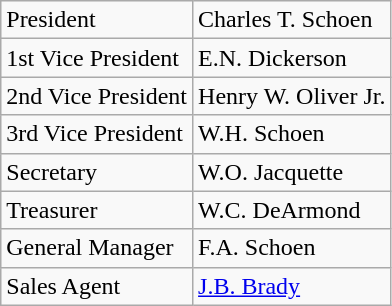<table class="wikitable">
<tr>
<td>President</td>
<td>Charles T. Schoen</td>
</tr>
<tr>
<td>1st Vice President</td>
<td>E.N. Dickerson</td>
</tr>
<tr>
<td>2nd Vice President</td>
<td>Henry W. Oliver Jr.</td>
</tr>
<tr>
<td>3rd Vice President</td>
<td>W.H. Schoen</td>
</tr>
<tr>
<td>Secretary</td>
<td>W.O. Jacquette</td>
</tr>
<tr>
<td>Treasurer</td>
<td>W.C. DeArmond</td>
</tr>
<tr>
<td>General Manager</td>
<td>F.A. Schoen</td>
</tr>
<tr>
<td>Sales Agent</td>
<td><a href='#'>J.B. Brady</a></td>
</tr>
</table>
